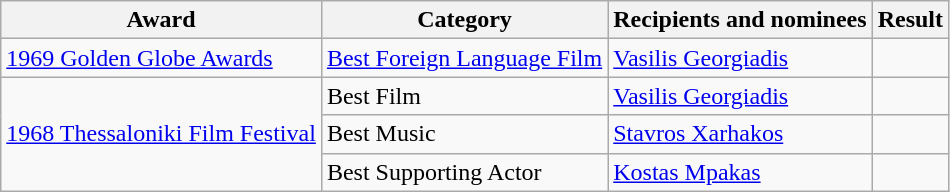<table class="wikitable">
<tr>
<th>Award</th>
<th>Category</th>
<th>Recipients and nominees</th>
<th>Result</th>
</tr>
<tr>
<td><a href='#'>1969 Golden Globe Awards</a></td>
<td><a href='#'>Best Foreign Language Film</a></td>
<td><a href='#'>Vasilis Georgiadis</a></td>
<td></td>
</tr>
<tr>
<td rowspan="3"><a href='#'>1968 Thessaloniki Film Festival</a></td>
<td>Best Film</td>
<td><a href='#'>Vasilis Georgiadis</a></td>
<td></td>
</tr>
<tr>
<td>Best Music</td>
<td><a href='#'>Stavros Xarhakos</a></td>
<td></td>
</tr>
<tr>
<td>Best Supporting Actor</td>
<td><a href='#'>Kostas Mpakas</a></td>
<td></td>
</tr>
</table>
